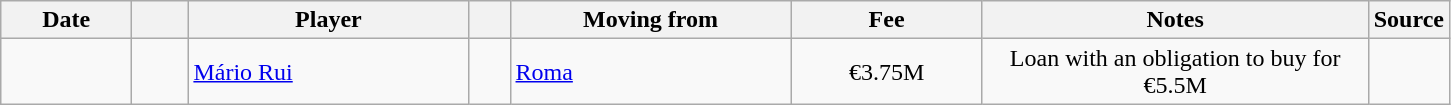<table class="wikitable sortable">
<tr>
<th style="width:80px;">Date</th>
<th style="width:30px;"></th>
<th style="width:180px;">Player</th>
<th style="width:20px;"></th>
<th style="width:180px;">Moving from</th>
<th style="width:120px;" class="unsortable">Fee</th>
<th style="width:250px;" class="unsortable">Notes</th>
<th style="width:20px;">Source</th>
</tr>
<tr>
<td></td>
<td align=center></td>
<td> <a href='#'>Mário Rui</a></td>
<td align=center></td>
<td> <a href='#'>Roma</a></td>
<td align=center>€3.75M</td>
<td align=center>Loan with an obligation to buy for €5.5M</td>
<td></td>
</tr>
</table>
